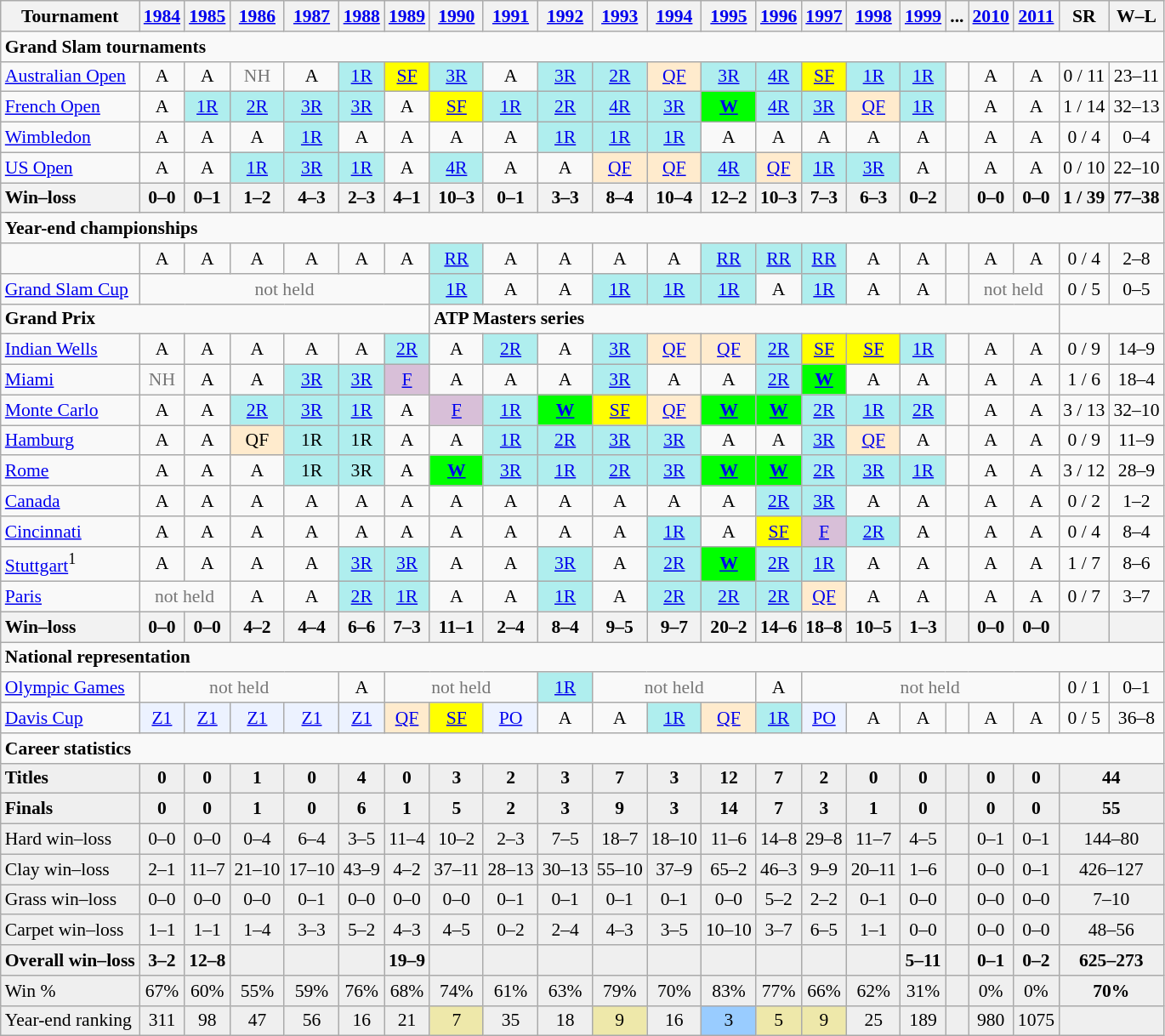<table class="wikitable nowrap" style=text-align:center;font-size:90%>
<tr>
<th>Tournament</th>
<th><a href='#'>1984</a></th>
<th><a href='#'>1985</a></th>
<th><a href='#'>1986</a></th>
<th><a href='#'>1987</a></th>
<th><a href='#'>1988</a></th>
<th><a href='#'>1989</a></th>
<th><a href='#'>1990</a></th>
<th><a href='#'>1991</a></th>
<th><a href='#'>1992</a></th>
<th><a href='#'>1993</a></th>
<th><a href='#'>1994</a></th>
<th><a href='#'>1995</a></th>
<th><a href='#'>1996</a></th>
<th><a href='#'>1997</a></th>
<th><a href='#'>1998</a></th>
<th><a href='#'>1999</a></th>
<th>...</th>
<th><a href='#'>2010</a></th>
<th><a href='#'>2011</a></th>
<th>SR</th>
<th>W–L</th>
</tr>
<tr>
<td colspan=22 align=left><strong>Grand Slam tournaments</strong></td>
</tr>
<tr>
<td align=left><a href='#'>Australian Open</a></td>
<td>A</td>
<td>A</td>
<td style=color:#767676>NH</td>
<td>A</td>
<td bgcolor=afeeee><a href='#'>1R</a></td>
<td bgcolor=yellow><a href='#'>SF</a></td>
<td bgcolor=afeeee><a href='#'>3R</a></td>
<td>A</td>
<td bgcolor=afeeee><a href='#'>3R</a></td>
<td bgcolor=afeeee><a href='#'>2R</a></td>
<td bgcolor=ffebcd><a href='#'>QF</a></td>
<td bgcolor=afeeee><a href='#'>3R</a></td>
<td bgcolor=afeeee><a href='#'>4R</a></td>
<td bgcolor=yellow><a href='#'>SF</a></td>
<td bgcolor=afeeee><a href='#'>1R</a></td>
<td bgcolor=afeeee><a href='#'>1R</a></td>
<td></td>
<td>A</td>
<td>A</td>
<td>0 / 11</td>
<td>23–11</td>
</tr>
<tr>
<td align=left><a href='#'>French Open</a></td>
<td>A</td>
<td bgcolor=afeeee><a href='#'>1R</a></td>
<td bgcolor=afeeee><a href='#'>2R</a></td>
<td bgcolor=afeeee><a href='#'>3R</a></td>
<td bgcolor=afeeee><a href='#'>3R</a></td>
<td>A</td>
<td bgcolor=yellow><a href='#'>SF</a></td>
<td bgcolor=afeeee><a href='#'>1R</a></td>
<td bgcolor=afeeee><a href='#'>2R</a></td>
<td bgcolor=afeeee><a href='#'>4R</a></td>
<td bgcolor=afeeee><a href='#'>3R</a></td>
<td bgcolor=lime><a href='#'><strong>W</strong></a></td>
<td bgcolor=afeeee><a href='#'>4R</a></td>
<td bgcolor=afeeee><a href='#'>3R</a></td>
<td bgcolor=ffebcd><a href='#'>QF</a></td>
<td bgcolor=afeeee><a href='#'>1R</a></td>
<td></td>
<td>A</td>
<td>A</td>
<td>1 / 14</td>
<td>32–13</td>
</tr>
<tr>
<td align=left><a href='#'>Wimbledon</a></td>
<td>A</td>
<td>A</td>
<td>A</td>
<td bgcolor=afeeee><a href='#'>1R</a></td>
<td>A</td>
<td>A</td>
<td>A</td>
<td>A</td>
<td bgcolor=afeeee><a href='#'>1R</a></td>
<td bgcolor=afeeee><a href='#'>1R</a></td>
<td bgcolor=afeeee><a href='#'>1R</a></td>
<td>A</td>
<td>A</td>
<td>A</td>
<td>A</td>
<td>A</td>
<td></td>
<td>A</td>
<td>A</td>
<td>0 / 4</td>
<td>0–4</td>
</tr>
<tr>
<td align=left><a href='#'>US Open</a></td>
<td>A</td>
<td>A</td>
<td bgcolor=afeeee><a href='#'>1R</a></td>
<td bgcolor=afeeee><a href='#'>3R</a></td>
<td bgcolor=afeeee><a href='#'>1R</a></td>
<td>A</td>
<td bgcolor=afeeee><a href='#'>4R</a></td>
<td>A</td>
<td>A</td>
<td bgcolor=ffebcd><a href='#'>QF</a></td>
<td bgcolor=ffebcd><a href='#'>QF</a></td>
<td bgcolor=afeeee><a href='#'>4R</a></td>
<td bgcolor=ffebcd><a href='#'>QF</a></td>
<td bgcolor=afeeee><a href='#'>1R</a></td>
<td bgcolor=afeeee><a href='#'>3R</a></td>
<td>A</td>
<td></td>
<td>A</td>
<td>A</td>
<td>0 / 10</td>
<td>22–10</td>
</tr>
<tr>
<th style=text-align:left>Win–loss</th>
<th>0–0</th>
<th>0–1</th>
<th>1–2</th>
<th>4–3</th>
<th>2–3</th>
<th>4–1</th>
<th>10–3</th>
<th>0–1</th>
<th>3–3</th>
<th>8–4</th>
<th>10–4</th>
<th>12–2</th>
<th>10–3</th>
<th>7–3</th>
<th>6–3</th>
<th>0–2</th>
<th></th>
<th>0–0</th>
<th>0–0</th>
<th>1 / 39</th>
<th>77–38</th>
</tr>
<tr>
<td colspan=22 align=left><strong>Year-end championships</strong></td>
</tr>
<tr>
<td align=left></td>
<td>A</td>
<td>A</td>
<td>A</td>
<td>A</td>
<td>A</td>
<td>A</td>
<td bgcolor=afeeee><a href='#'>RR</a></td>
<td>A</td>
<td>A</td>
<td>A</td>
<td>A</td>
<td bgcolor=afeeee><a href='#'>RR</a></td>
<td bgcolor=afeeee><a href='#'>RR</a></td>
<td bgcolor=afeeee><a href='#'>RR</a></td>
<td>A</td>
<td>A</td>
<td></td>
<td>A</td>
<td>A</td>
<td>0 / 4</td>
<td>2–8</td>
</tr>
<tr>
<td align=left><a href='#'>Grand Slam Cup</a></td>
<td colspan=6 style=color:#767676>not held</td>
<td bgcolor=afeeee><a href='#'>1R</a></td>
<td>A</td>
<td>A</td>
<td bgcolor=afeeee><a href='#'>1R</a></td>
<td bgcolor=afeeee><a href='#'>1R</a></td>
<td bgcolor=afeeee><a href='#'>1R</a></td>
<td>A</td>
<td bgcolor=afeeee><a href='#'>1R</a></td>
<td>A</td>
<td>A</td>
<td></td>
<td colspan=2 style=color:#767676>not held</td>
<td>0 / 5</td>
<td>0–5</td>
</tr>
<tr>
<td colspan=7 align="left"><strong>Grand Prix</strong></td>
<td colspan=13 align=left><strong>ATP Masters series</strong></td>
<td colspan=2></td>
</tr>
<tr>
<td align=left><a href='#'>Indian Wells</a></td>
<td>A</td>
<td>A</td>
<td>A</td>
<td>A</td>
<td>A</td>
<td bgcolor=afeeee><a href='#'>2R</a></td>
<td>A</td>
<td bgcolor=afeeee><a href='#'>2R</a></td>
<td>A</td>
<td bgcolor=afeeee><a href='#'>3R</a></td>
<td bgcolor=ffebcd><a href='#'>QF</a></td>
<td bgcolor=ffebcd><a href='#'>QF</a></td>
<td bgcolor=afeeee><a href='#'>2R</a></td>
<td bgcolor=yellow><a href='#'>SF</a></td>
<td bgcolor=yellow><a href='#'>SF</a></td>
<td bgcolor=afeeee><a href='#'>1R</a></td>
<td></td>
<td>A</td>
<td>A</td>
<td>0 / 9</td>
<td>14–9</td>
</tr>
<tr>
<td align=left><a href='#'>Miami</a></td>
<td style=color:#767676>NH</td>
<td>A</td>
<td>A</td>
<td bgcolor=afeeee><a href='#'>3R</a></td>
<td bgcolor=afeeee><a href='#'>3R</a></td>
<td bgcolor=thistle><a href='#'>F</a></td>
<td>A</td>
<td>A</td>
<td>A</td>
<td bgcolor=afeeee><a href='#'>3R</a></td>
<td>A</td>
<td>A</td>
<td bgcolor=afeeee><a href='#'>2R</a></td>
<td bgcolor=lime><a href='#'><strong>W</strong></a></td>
<td>A</td>
<td>A</td>
<td></td>
<td>A</td>
<td>A</td>
<td>1 / 6</td>
<td>18–4</td>
</tr>
<tr>
<td align=left><a href='#'>Monte Carlo</a></td>
<td>A</td>
<td>A</td>
<td bgcolor=afeeee><a href='#'>2R</a></td>
<td bgcolor=afeeee><a href='#'>3R</a></td>
<td bgcolor=afeeee><a href='#'>1R</a></td>
<td>A</td>
<td bgcolor=thistle><a href='#'>F</a></td>
<td bgcolor=afeeee><a href='#'>1R</a></td>
<td bgcolor=lime><a href='#'><strong>W</strong></a></td>
<td bgcolor=yellow><a href='#'>SF</a></td>
<td bgcolor=ffebcd><a href='#'>QF</a></td>
<td bgcolor=lime><a href='#'><strong>W</strong></a></td>
<td bgcolor=lime><a href='#'><strong>W</strong></a></td>
<td bgcolor=afeeee><a href='#'>2R</a></td>
<td bgcolor=afeeee><a href='#'>1R</a></td>
<td bgcolor=afeeee><a href='#'>2R</a></td>
<td></td>
<td>A</td>
<td>A</td>
<td>3 / 13</td>
<td>32–10</td>
</tr>
<tr>
<td align=left><a href='#'>Hamburg</a></td>
<td>A</td>
<td>A</td>
<td bgcolor=ffebcd>QF</td>
<td bgcolor=afeeee>1R</td>
<td bgcolor=afeeee>1R</td>
<td>A</td>
<td>A</td>
<td bgcolor=afeeee><a href='#'>1R</a></td>
<td bgcolor=afeeee><a href='#'>2R</a></td>
<td bgcolor=afeeee><a href='#'>3R</a></td>
<td bgcolor=afeeee><a href='#'>3R</a></td>
<td>A</td>
<td>A</td>
<td bgcolor=afeeee><a href='#'>3R</a></td>
<td bgcolor=ffebcd><a href='#'>QF</a></td>
<td>A</td>
<td></td>
<td>A</td>
<td>A</td>
<td>0 / 9</td>
<td>11–9</td>
</tr>
<tr>
<td align=left><a href='#'>Rome</a></td>
<td>A</td>
<td>A</td>
<td>A</td>
<td bgcolor=afeeee>1R</td>
<td bgcolor=afeeee>3R</td>
<td>A</td>
<td bgcolor=lime><a href='#'><strong>W</strong></a></td>
<td bgcolor=afeeee><a href='#'>3R</a></td>
<td bgcolor=afeeee><a href='#'>1R</a></td>
<td bgcolor=afeeee><a href='#'>2R</a></td>
<td bgcolor=afeeee><a href='#'>3R</a></td>
<td bgcolor=lime><a href='#'><strong>W</strong></a></td>
<td bgcolor=lime><a href='#'><strong>W</strong></a></td>
<td bgcolor=afeeee><a href='#'>2R</a></td>
<td bgcolor=afeeee><a href='#'>3R</a></td>
<td bgcolor=afeeee><a href='#'>1R</a></td>
<td></td>
<td>A</td>
<td>A</td>
<td>3 / 12</td>
<td>28–9</td>
</tr>
<tr>
<td align=left><a href='#'>Canada</a></td>
<td>A</td>
<td>A</td>
<td>A</td>
<td>A</td>
<td>A</td>
<td>A</td>
<td>A</td>
<td>A</td>
<td>A</td>
<td>A</td>
<td>A</td>
<td>A</td>
<td bgcolor=afeeee><a href='#'>2R</a></td>
<td bgcolor=afeeee><a href='#'>3R</a></td>
<td>A</td>
<td>A</td>
<td></td>
<td>A</td>
<td>A</td>
<td>0 / 2</td>
<td>1–2</td>
</tr>
<tr>
<td align=left><a href='#'>Cincinnati</a></td>
<td>A</td>
<td>A</td>
<td>A</td>
<td>A</td>
<td>A</td>
<td>A</td>
<td>A</td>
<td>A</td>
<td>A</td>
<td>A</td>
<td bgcolor=afeeee><a href='#'>1R</a></td>
<td>A</td>
<td bgcolor=yellow><a href='#'>SF</a></td>
<td bgcolor=thistle><a href='#'>F</a></td>
<td bgcolor=afeeee><a href='#'>2R</a></td>
<td>A</td>
<td></td>
<td>A</td>
<td>A</td>
<td>0 / 4</td>
<td>8–4</td>
</tr>
<tr>
<td align=left><a href='#'>Stuttgart</a><sup>1</sup></td>
<td>A</td>
<td>A</td>
<td>A</td>
<td>A</td>
<td bgcolor=afeeee><a href='#'>3R</a></td>
<td bgcolor=afeeee><a href='#'>3R</a></td>
<td>A</td>
<td>A</td>
<td bgcolor=afeeee><a href='#'>3R</a></td>
<td>A</td>
<td bgcolor=afeeee><a href='#'>2R</a></td>
<td bgcolor=lime><a href='#'><strong>W</strong></a></td>
<td bgcolor=afeeee><a href='#'>2R</a></td>
<td bgcolor=afeeee><a href='#'>1R</a></td>
<td>A</td>
<td>A</td>
<td></td>
<td>A</td>
<td>A</td>
<td>1 / 7</td>
<td>8–6</td>
</tr>
<tr>
<td align=left><a href='#'>Paris</a></td>
<td colspan=2 style=color:#767676>not held</td>
<td>A</td>
<td>A</td>
<td bgcolor=afeeee><a href='#'>2R</a></td>
<td bgcolor=afeeee><a href='#'>1R</a></td>
<td>A</td>
<td>A</td>
<td bgcolor=afeeee><a href='#'>1R</a></td>
<td>A</td>
<td bgcolor=afeeee><a href='#'>2R</a></td>
<td bgcolor=afeeee><a href='#'>2R</a></td>
<td bgcolor=afeeee><a href='#'>2R</a></td>
<td bgcolor=ffebcd><a href='#'>QF</a></td>
<td>A</td>
<td>A</td>
<td></td>
<td>A</td>
<td>A</td>
<td>0 / 7</td>
<td>3–7</td>
</tr>
<tr>
<th style=text-align:left>Win–loss</th>
<th>0–0</th>
<th>0–0</th>
<th>4–2</th>
<th>4–4</th>
<th>6–6</th>
<th>7–3</th>
<th>11–1</th>
<th>2–4</th>
<th>8–4</th>
<th>9–5</th>
<th>9–7</th>
<th>20–2</th>
<th>14–6</th>
<th>18–8</th>
<th>10–5</th>
<th>1–3</th>
<th></th>
<th>0–0</th>
<th>0–0</th>
<th></th>
<th></th>
</tr>
<tr>
<td colspan=22 align=left><strong>National representation</strong></td>
</tr>
<tr>
<td align=left><a href='#'>Olympic Games</a></td>
<td colspan="4" style=color:#767676>not held</td>
<td>A</td>
<td colspan="3" style=color:#767676>not held</td>
<td bgcolor=afeeee><a href='#'>1R</a></td>
<td colspan="3" style=color:#767676>not held</td>
<td>A</td>
<td colspan="6" style=color:#767676>not held</td>
<td>0 / 1</td>
<td>0–1</td>
</tr>
<tr>
<td align="left"><a href='#'>Davis Cup</a></td>
<td bgcolor=ecf2ff><a href='#'>Z1</a></td>
<td bgcolor=ecf2ff><a href='#'>Z1</a></td>
<td bgcolor=ecf2ff><a href='#'>Z1</a></td>
<td bgcolor=ecf2ff><a href='#'>Z1</a></td>
<td bgcolor=ecf2ff><a href='#'>Z1</a></td>
<td bgcolor=ffebcd><a href='#'>QF</a></td>
<td bgcolor=yellow><a href='#'>SF</a></td>
<td bgcolor=ecf2ff><a href='#'>PO</a></td>
<td>A</td>
<td>A</td>
<td bgcolor=afeeee><a href='#'>1R</a></td>
<td bgcolor=ffebcd><a href='#'>QF</a></td>
<td bgcolor=afeeee><a href='#'>1R</a></td>
<td bgcolor=ecf2ff><a href='#'>PO</a></td>
<td>A</td>
<td>A</td>
<td></td>
<td>A</td>
<td>A</td>
<td>0 / 5</td>
<td>36–8</td>
</tr>
<tr>
<td colspan=22 align=left><strong>Career statistics</strong></td>
</tr>
<tr style="font-weight:bold; background:#efefef;">
<td style=text-align:left>Titles</td>
<td>0</td>
<td>0</td>
<td>1</td>
<td>0</td>
<td>4</td>
<td>0</td>
<td>3</td>
<td>2</td>
<td>3</td>
<td>7</td>
<td>3</td>
<td>12</td>
<td>7</td>
<td>2</td>
<td>0</td>
<td>0</td>
<td></td>
<td>0</td>
<td>0</td>
<td colspan=2>44</td>
</tr>
<tr style="font-weight:bold; background:#efefef;">
<td style=text-align:left>Finals</td>
<td>0</td>
<td>0</td>
<td>1</td>
<td>0</td>
<td>6</td>
<td>1</td>
<td>5</td>
<td>2</td>
<td>3</td>
<td>9</td>
<td>3</td>
<td>14</td>
<td>7</td>
<td>3</td>
<td>1</td>
<td>0</td>
<td></td>
<td>0</td>
<td>0</td>
<td colspan=2>55</td>
</tr>
<tr bgcolor=efefef>
<td align=left>Hard win–loss</td>
<td>0–0</td>
<td>0–0</td>
<td>0–4</td>
<td>6–4</td>
<td>3–5</td>
<td>11–4</td>
<td>10–2</td>
<td>2–3</td>
<td>7–5</td>
<td>18–7</td>
<td>18–10</td>
<td>11–6</td>
<td>14–8</td>
<td>29–8</td>
<td>11–7</td>
<td>4–5</td>
<td></td>
<td>0–1</td>
<td>0–1</td>
<td colspan=2>144–80</td>
</tr>
<tr bgcolor=efefef>
<td align=left>Clay win–loss</td>
<td>2–1</td>
<td>11–7</td>
<td>21–10</td>
<td>17–10</td>
<td>43–9</td>
<td>4–2</td>
<td>37–11</td>
<td>28–13</td>
<td>30–13</td>
<td>55–10</td>
<td>37–9</td>
<td>65–2</td>
<td>46–3</td>
<td>9–9</td>
<td>20–11</td>
<td>1–6</td>
<td></td>
<td>0–0</td>
<td>0–1</td>
<td colspan=2>426–127</td>
</tr>
<tr bgcolor=efefef>
<td align=left>Grass win–loss</td>
<td>0–0</td>
<td>0–0</td>
<td>0–0</td>
<td>0–1</td>
<td>0–0</td>
<td>0–0</td>
<td>0–0</td>
<td>0–1</td>
<td>0–1</td>
<td>0–1</td>
<td>0–1</td>
<td>0–0</td>
<td>5–2</td>
<td>2–2</td>
<td>0–1</td>
<td>0–0</td>
<td></td>
<td>0–0</td>
<td>0–0</td>
<td colspan=2>7–10</td>
</tr>
<tr bgcolor=efefef>
<td align=left>Carpet win–loss</td>
<td>1–1</td>
<td>1–1</td>
<td>1–4</td>
<td>3–3</td>
<td>5–2</td>
<td>4–3</td>
<td>4–5</td>
<td>0–2</td>
<td>2–4</td>
<td>4–3</td>
<td>3–5</td>
<td>10–10</td>
<td>3–7</td>
<td>6–5</td>
<td>1–1</td>
<td>0–0</td>
<td></td>
<td>0–0</td>
<td>0–0</td>
<td colspan=2>48–56</td>
</tr>
<tr style="font-weight:bold; background:#efefef;">
<td style=text-align:left>Overall win–loss</td>
<td>3–2</td>
<td>12–8</td>
<td></td>
<td></td>
<td></td>
<td>19–9</td>
<td></td>
<td></td>
<td></td>
<td></td>
<td></td>
<td></td>
<td></td>
<td></td>
<td></td>
<td>5–11</td>
<td></td>
<td>0–1</td>
<td>0–2</td>
<td colspan=2>625–273</td>
</tr>
<tr bgcolor=efefef>
<td style=text-align:left>Win %</td>
<td>67%</td>
<td>60%</td>
<td>55%</td>
<td>59%</td>
<td>76%</td>
<td>68%</td>
<td>74%</td>
<td>61%</td>
<td>63%</td>
<td>79%</td>
<td>70%</td>
<td>83%</td>
<td>77%</td>
<td>66%</td>
<td>62%</td>
<td>31%</td>
<td></td>
<td>0%</td>
<td>0%</td>
<td colspan=2><strong>70%</strong></td>
</tr>
<tr bgcolor=efefef>
<td align=left>Year-end ranking</td>
<td>311</td>
<td>98</td>
<td>47</td>
<td>56</td>
<td>16</td>
<td>21</td>
<td bgcolor=eee8aa>7</td>
<td>35</td>
<td>18</td>
<td bgcolor=eee8aa>9</td>
<td>16</td>
<td bgcolor=99ccff>3</td>
<td bgcolor=eee8aa>5</td>
<td bgcolor=eee8aa>9</td>
<td>25</td>
<td>189</td>
<td></td>
<td>980</td>
<td>1075</td>
<td colspan=2></td>
</tr>
</table>
